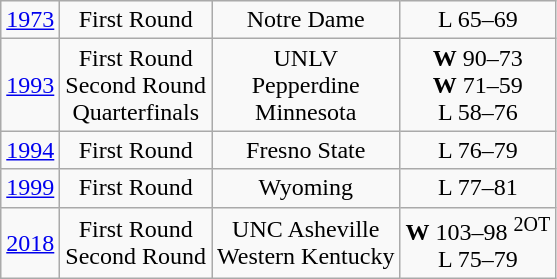<table class="wikitable">
<tr align="center">
<td><a href='#'>1973</a></td>
<td>First Round</td>
<td>Notre Dame</td>
<td>L 65–69</td>
</tr>
<tr align="center">
<td><a href='#'>1993</a></td>
<td>First Round<br>Second Round<br>Quarterfinals</td>
<td>UNLV<br>Pepperdine<br>Minnesota</td>
<td><strong>W</strong> 90–73<br><strong>W</strong> 71–59<br>L 58–76</td>
</tr>
<tr align="center">
<td><a href='#'>1994</a></td>
<td>First Round</td>
<td>Fresno State</td>
<td>L 76–79</td>
</tr>
<tr align="center">
<td><a href='#'>1999</a></td>
<td>First Round</td>
<td>Wyoming</td>
<td>L 77–81</td>
</tr>
<tr align="center">
<td><a href='#'>2018</a></td>
<td>First Round<br>Second Round</td>
<td>UNC Asheville<br>Western Kentucky</td>
<td><strong>W</strong> 103–98 <sup>2OT</sup><br>L 75–79</td>
</tr>
</table>
